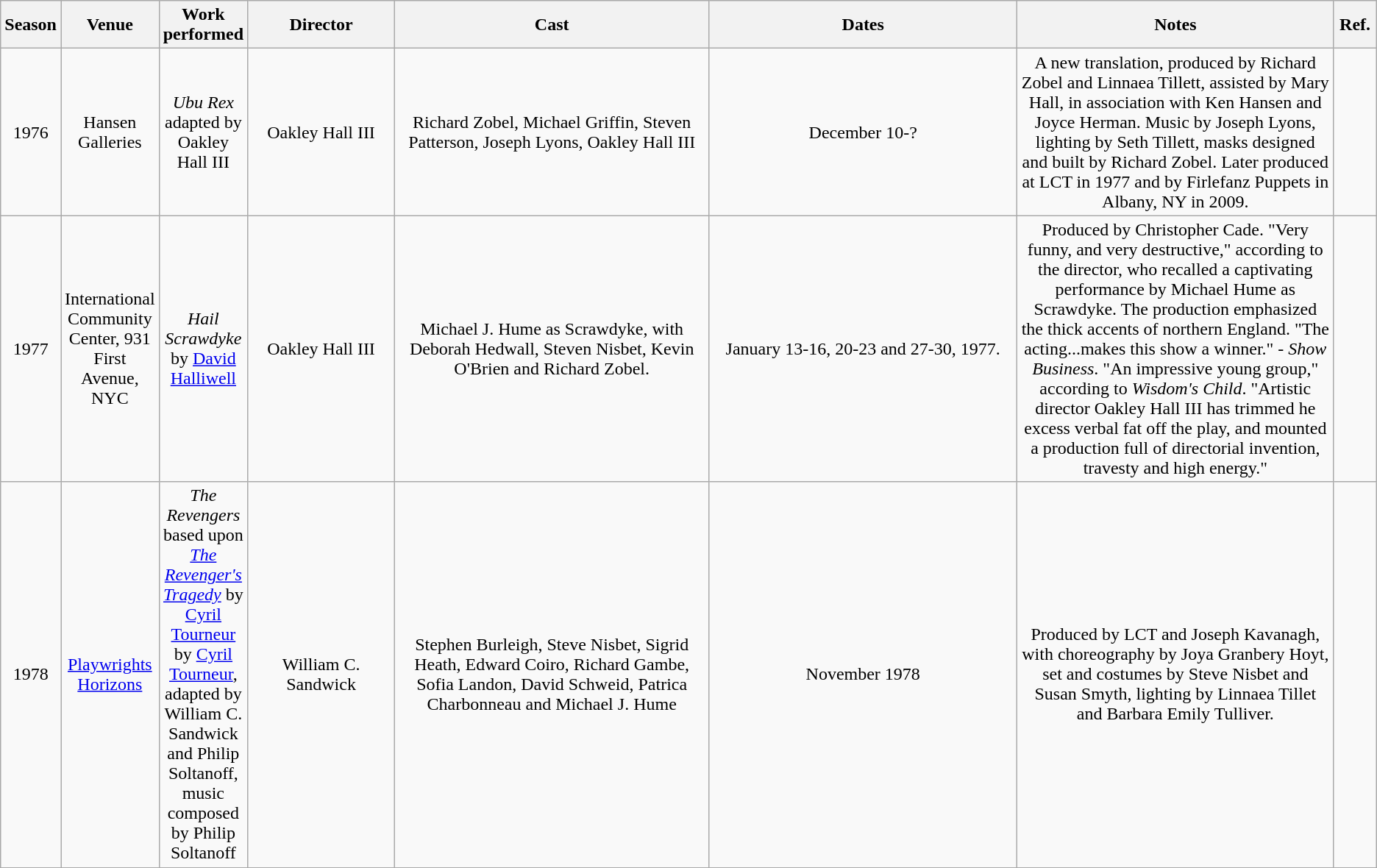<table class="wikitable mw-collapsible"class="wikitable mw-collapsible" style="text-align:center;">
<tr>
<th width="44">Season</th>
<th width="44">Venue</th>
<th width="44">Work performed</th>
<th width="154">Director</th>
<th width="363" class="unsortable">Cast</th>
<th width="363" class="unsortable">Dates</th>
<th width="363" class="unsortable">Notes</th>
<th width="33" class="unsortable">Ref.</th>
</tr>
<tr>
<td rowspan="1">1976</td>
<td>Hansen Galleries</td>
<td><em>Ubu Rex</em> adapted by Oakley Hall III</td>
<td>Oakley Hall III</td>
<td>Richard Zobel, Michael Griffin, Steven Patterson, Joseph Lyons, Oakley Hall III</td>
<td>December 10-?</td>
<td>A new translation, produced by Richard Zobel and Linnaea Tillett, assisted by Mary Hall, in association with Ken Hansen and Joyce Herman. Music by Joseph Lyons, lighting by Seth Tillett, masks designed and built by Richard Zobel. Later produced at LCT in 1977 and by Firlefanz Puppets in Albany, NY in 2009.</td>
<td></td>
</tr>
<tr>
<td>1977</td>
<td rowspan="1">International Community Center, 931 First Avenue, NYC</td>
<td><em>Hail Scrawdyke</em> by <a href='#'>David Halliwell</a></td>
<td>Oakley Hall III</td>
<td>Michael J. Hume as Scrawdyke, with Deborah Hedwall, Steven Nisbet, Kevin O'Brien and Richard Zobel.</td>
<td>January 13-16, 20-23 and 27-30, 1977.</td>
<td>Produced by Christopher Cade. "Very funny, and very destructive," according to the director, who recalled a captivating performance by Michael Hume as Scrawdyke. The production emphasized the thick accents of northern England. "The acting...makes this show a winner." - <em>Show Business</em>. "An impressive young group," according to <em>Wisdom's Child</em>. "Artistic director Oakley Hall III has trimmed he excess verbal fat off the play, and mounted a production full of directorial invention, travesty and high energy."</td>
<td></td>
</tr>
<tr>
<td>1978</td>
<td rowspan="1"><a href='#'>Playwrights Horizons</a></td>
<td><em>The Revengers</em> based upon <em><a href='#'>The Revenger's Tragedy</a></em> by <a href='#'>Cyril Tourneur</a> by <a href='#'>Cyril Tourneur</a>, adapted by William C. Sandwick and Philip Soltanoff, music composed by Philip Soltanoff</td>
<td>William C. Sandwick</td>
<td>Stephen Burleigh, Steve Nisbet, Sigrid Heath, Edward Coiro, Richard Gambe, Sofia Landon, David Schweid, Patrica Charbonneau and Michael J. Hume</td>
<td>November 1978</td>
<td>Produced by LCT and Joseph Kavanagh, with choreography by Joya Granbery Hoyt, set and costumes by Steve Nisbet and Susan Smyth, lighting by Linnaea Tillet and Barbara Emily Tulliver.</td>
<td></td>
</tr>
<tr>
</tr>
</table>
